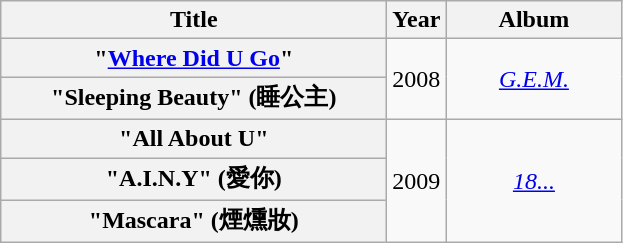<table class="wikitable plainrowheaders" style="text-align:center;">
<tr>
<th scope="col" width="250">Title</th>
<th scope="col">Year</th>
<th scope="col" width="110">Album</th>
</tr>
<tr>
<th scope="row">"<a href='#'>Where Did U Go</a>"</th>
<td rowspan="2">2008</td>
<td rowspan="2"><em><a href='#'>G.E.M.</a></em></td>
</tr>
<tr>
<th scope="row">"Sleeping Beauty" (睡公主)</th>
</tr>
<tr>
<th scope="row">"All About U"</th>
<td rowspan="3">2009</td>
<td rowspan="3"><em><a href='#'>18...</a></em></td>
</tr>
<tr>
<th scope="row">"A.I.N.Y" (愛你)</th>
</tr>
<tr>
<th scope="row">"Mascara" (煙燻妝)</th>
</tr>
</table>
